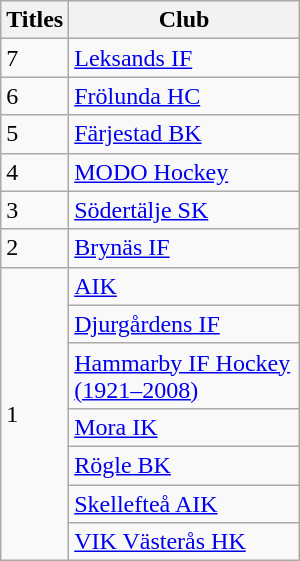<table class="wikitable" style="width:200px;">
<tr>
<th>Titles</th>
<th>Club</th>
</tr>
<tr>
<td>7</td>
<td><a href='#'>Leksands IF</a></td>
</tr>
<tr>
<td>6</td>
<td><a href='#'>Frölunda HC</a></td>
</tr>
<tr>
<td>5</td>
<td><a href='#'>Färjestad BK</a></td>
</tr>
<tr>
<td>4</td>
<td><a href='#'>MODO Hockey</a></td>
</tr>
<tr>
<td>3</td>
<td><a href='#'>Södertälje SK</a></td>
</tr>
<tr>
<td>2</td>
<td><a href='#'>Brynäs IF</a></td>
</tr>
<tr>
<td rowspan=7>1</td>
<td><a href='#'>AIK</a></td>
</tr>
<tr>
<td><a href='#'>Djurgårdens IF</a></td>
</tr>
<tr>
<td><a href='#'>Hammarby IF Hockey (1921–2008)</a></td>
</tr>
<tr>
<td><a href='#'>Mora IK</a></td>
</tr>
<tr>
<td><a href='#'>Rögle BK</a></td>
</tr>
<tr>
<td><a href='#'>Skellefteå AIK</a></td>
</tr>
<tr>
<td><a href='#'>VIK Västerås HK</a></td>
</tr>
</table>
